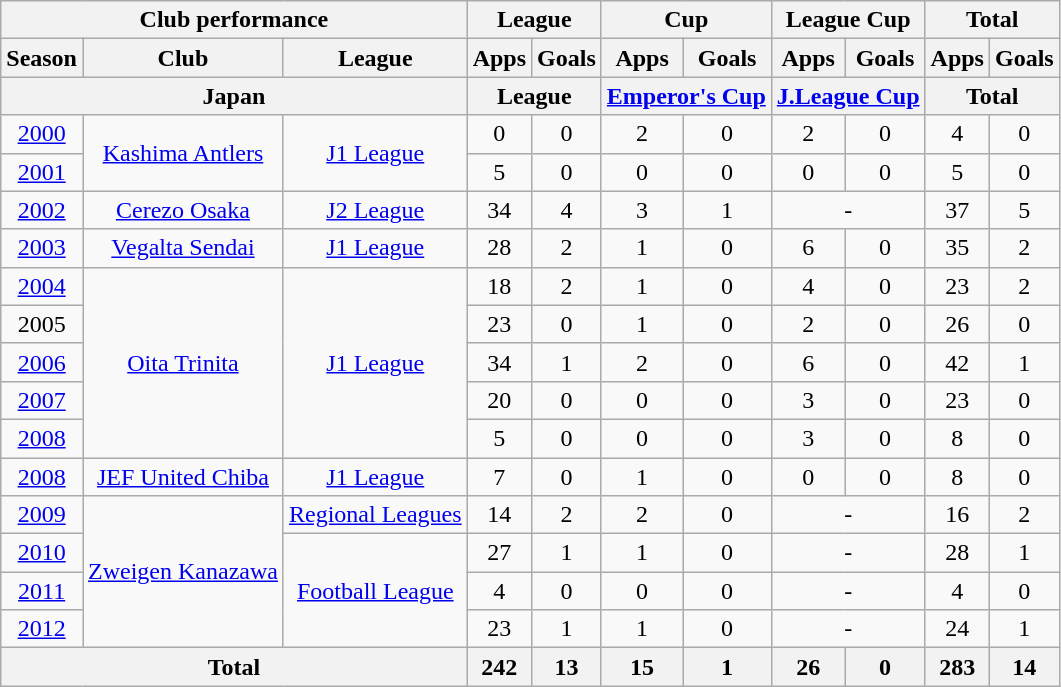<table class="wikitable" style="text-align:center;">
<tr>
<th colspan=3>Club performance</th>
<th colspan=2>League</th>
<th colspan=2>Cup</th>
<th colspan=2>League Cup</th>
<th colspan=2>Total</th>
</tr>
<tr>
<th>Season</th>
<th>Club</th>
<th>League</th>
<th>Apps</th>
<th>Goals</th>
<th>Apps</th>
<th>Goals</th>
<th>Apps</th>
<th>Goals</th>
<th>Apps</th>
<th>Goals</th>
</tr>
<tr>
<th colspan=3>Japan</th>
<th colspan=2>League</th>
<th colspan=2><a href='#'>Emperor's Cup</a></th>
<th colspan=2><a href='#'>J.League Cup</a></th>
<th colspan=2>Total</th>
</tr>
<tr>
<td><a href='#'>2000</a></td>
<td rowspan="2"><a href='#'>Kashima Antlers</a></td>
<td rowspan="2"><a href='#'>J1 League</a></td>
<td>0</td>
<td>0</td>
<td>2</td>
<td>0</td>
<td>2</td>
<td>0</td>
<td>4</td>
<td>0</td>
</tr>
<tr>
<td><a href='#'>2001</a></td>
<td>5</td>
<td>0</td>
<td>0</td>
<td>0</td>
<td>0</td>
<td>0</td>
<td>5</td>
<td>0</td>
</tr>
<tr>
<td><a href='#'>2002</a></td>
<td><a href='#'>Cerezo Osaka</a></td>
<td><a href='#'>J2 League</a></td>
<td>34</td>
<td>4</td>
<td>3</td>
<td>1</td>
<td colspan="2">-</td>
<td>37</td>
<td>5</td>
</tr>
<tr>
<td><a href='#'>2003</a></td>
<td><a href='#'>Vegalta Sendai</a></td>
<td><a href='#'>J1 League</a></td>
<td>28</td>
<td>2</td>
<td>1</td>
<td>0</td>
<td>6</td>
<td>0</td>
<td>35</td>
<td>2</td>
</tr>
<tr>
<td><a href='#'>2004</a></td>
<td rowspan="5"><a href='#'>Oita Trinita</a></td>
<td rowspan="5"><a href='#'>J1 League</a></td>
<td>18</td>
<td>2</td>
<td>1</td>
<td>0</td>
<td>4</td>
<td>0</td>
<td>23</td>
<td>2</td>
</tr>
<tr>
<td>2005</td>
<td>23</td>
<td>0</td>
<td>1</td>
<td>0</td>
<td>2</td>
<td>0</td>
<td>26</td>
<td>0</td>
</tr>
<tr>
<td><a href='#'>2006</a></td>
<td>34</td>
<td>1</td>
<td>2</td>
<td>0</td>
<td>6</td>
<td>0</td>
<td>42</td>
<td>1</td>
</tr>
<tr>
<td><a href='#'>2007</a></td>
<td>20</td>
<td>0</td>
<td>0</td>
<td>0</td>
<td>3</td>
<td>0</td>
<td>23</td>
<td>0</td>
</tr>
<tr>
<td><a href='#'>2008</a></td>
<td>5</td>
<td>0</td>
<td>0</td>
<td>0</td>
<td>3</td>
<td>0</td>
<td>8</td>
<td>0</td>
</tr>
<tr>
<td><a href='#'>2008</a></td>
<td><a href='#'>JEF United Chiba</a></td>
<td><a href='#'>J1 League</a></td>
<td>7</td>
<td>0</td>
<td>1</td>
<td>0</td>
<td>0</td>
<td>0</td>
<td>8</td>
<td>0</td>
</tr>
<tr>
<td><a href='#'>2009</a></td>
<td rowspan="4"><a href='#'>Zweigen Kanazawa</a></td>
<td><a href='#'>Regional Leagues</a></td>
<td>14</td>
<td>2</td>
<td>2</td>
<td>0</td>
<td colspan="2">-</td>
<td>16</td>
<td>2</td>
</tr>
<tr>
<td><a href='#'>2010</a></td>
<td rowspan="3"><a href='#'>Football League</a></td>
<td>27</td>
<td>1</td>
<td>1</td>
<td>0</td>
<td colspan="2">-</td>
<td>28</td>
<td>1</td>
</tr>
<tr>
<td><a href='#'>2011</a></td>
<td>4</td>
<td>0</td>
<td>0</td>
<td>0</td>
<td colspan="2">-</td>
<td>4</td>
<td>0</td>
</tr>
<tr>
<td><a href='#'>2012</a></td>
<td>23</td>
<td>1</td>
<td>1</td>
<td>0</td>
<td colspan="2">-</td>
<td>24</td>
<td>1</td>
</tr>
<tr>
<th colspan=3>Total</th>
<th>242</th>
<th>13</th>
<th>15</th>
<th>1</th>
<th>26</th>
<th>0</th>
<th>283</th>
<th>14</th>
</tr>
</table>
